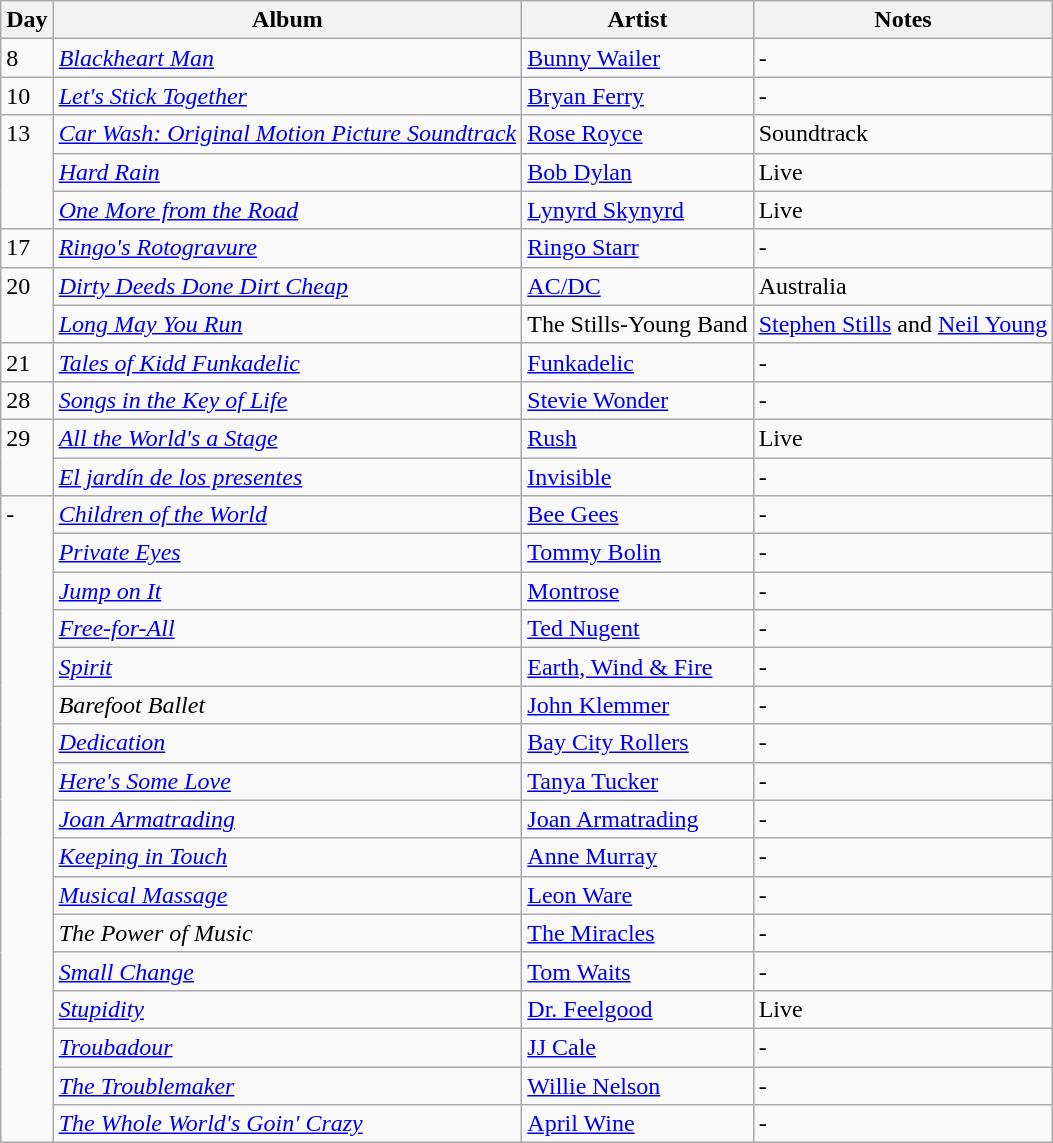<table class="wikitable">
<tr>
<th>Day</th>
<th>Album</th>
<th>Artist</th>
<th>Notes</th>
</tr>
<tr>
<td style="vertical-align:top;">8</td>
<td><em><a href='#'>Blackheart Man</a></em></td>
<td><a href='#'>Bunny Wailer</a></td>
<td>-</td>
</tr>
<tr>
<td style="vertical-align:top;">10</td>
<td><em><a href='#'>Let's Stick Together</a></em></td>
<td><a href='#'>Bryan Ferry</a></td>
<td>-</td>
</tr>
<tr>
<td rowspan="3" style="vertical-align:top;">13</td>
<td><em><a href='#'>Car Wash: Original Motion Picture Soundtrack</a></em></td>
<td><a href='#'>Rose Royce</a></td>
<td>Soundtrack</td>
</tr>
<tr>
<td><em><a href='#'>Hard Rain</a></em></td>
<td><a href='#'>Bob Dylan</a></td>
<td>Live</td>
</tr>
<tr>
<td><em><a href='#'>One More from the Road</a></em></td>
<td><a href='#'>Lynyrd Skynyrd</a></td>
<td>Live</td>
</tr>
<tr>
<td style="vertical-align:top;">17</td>
<td><em><a href='#'>Ringo's Rotogravure</a></em></td>
<td><a href='#'>Ringo Starr</a></td>
<td>-</td>
</tr>
<tr>
<td rowspan="2" style="vertical-align:top;">20</td>
<td><em><a href='#'>Dirty Deeds Done Dirt Cheap</a></em></td>
<td><a href='#'>AC/DC</a></td>
<td>Australia</td>
</tr>
<tr>
<td><em><a href='#'>Long May You Run</a></em></td>
<td>The Stills-Young Band</td>
<td><a href='#'>Stephen Stills</a> and <a href='#'>Neil Young</a></td>
</tr>
<tr>
<td style="vertical-align:top;">21</td>
<td><em><a href='#'>Tales of Kidd Funkadelic</a></em></td>
<td><a href='#'>Funkadelic</a></td>
<td>-</td>
</tr>
<tr>
<td style="vertical-align:top;">28</td>
<td><em><a href='#'>Songs in the Key of Life</a></em></td>
<td><a href='#'>Stevie Wonder</a></td>
<td>-</td>
</tr>
<tr>
<td rowspan="2" style="vertical-align:top;">29</td>
<td><em><a href='#'>All the World's a Stage</a></em></td>
<td><a href='#'>Rush</a></td>
<td>Live</td>
</tr>
<tr>
<td><em><a href='#'>El jardín de los presentes</a></em></td>
<td><a href='#'>Invisible</a></td>
<td>-</td>
</tr>
<tr>
<td rowspan="17" style="vertical-align:top;">-</td>
<td><em><a href='#'>Children of the World</a></em></td>
<td><a href='#'>Bee Gees</a></td>
<td>-</td>
</tr>
<tr>
<td><em><a href='#'>Private Eyes</a></em></td>
<td><a href='#'>Tommy Bolin</a></td>
<td>-</td>
</tr>
<tr>
<td><em><a href='#'>Jump on It</a></em></td>
<td><a href='#'>Montrose</a></td>
<td>-</td>
</tr>
<tr>
<td><em><a href='#'>Free-for-All</a></em></td>
<td><a href='#'>Ted Nugent</a></td>
<td>-</td>
</tr>
<tr>
<td><em><a href='#'>Spirit</a></em></td>
<td><a href='#'>Earth, Wind & Fire</a></td>
<td>-</td>
</tr>
<tr>
<td><em>Barefoot Ballet</em></td>
<td><a href='#'>John Klemmer</a></td>
<td>-</td>
</tr>
<tr>
<td><em><a href='#'>Dedication</a></em></td>
<td><a href='#'>Bay City Rollers</a></td>
<td>-</td>
</tr>
<tr>
<td><em><a href='#'>Here's Some Love</a></em></td>
<td><a href='#'>Tanya Tucker</a></td>
<td>-</td>
</tr>
<tr>
<td><em><a href='#'>Joan Armatrading</a></em></td>
<td><a href='#'>Joan Armatrading</a></td>
<td>-</td>
</tr>
<tr>
<td><em><a href='#'>Keeping in Touch</a></em></td>
<td><a href='#'>Anne Murray</a></td>
<td>-</td>
</tr>
<tr>
<td><em><a href='#'>Musical Massage</a></em></td>
<td><a href='#'>Leon Ware</a></td>
<td>-</td>
</tr>
<tr>
<td><em>The Power of Music</em></td>
<td><a href='#'>The Miracles</a></td>
<td>-</td>
</tr>
<tr>
<td><em><a href='#'>Small Change</a></em></td>
<td><a href='#'>Tom Waits</a></td>
<td>-</td>
</tr>
<tr>
<td><em><a href='#'>Stupidity</a></em></td>
<td><a href='#'>Dr. Feelgood</a></td>
<td>Live</td>
</tr>
<tr>
<td><em><a href='#'>Troubadour</a></em></td>
<td><a href='#'>JJ Cale</a></td>
<td>-</td>
</tr>
<tr>
<td><em><a href='#'>The Troublemaker</a></em></td>
<td><a href='#'>Willie Nelson</a></td>
<td>-</td>
</tr>
<tr>
<td><em><a href='#'>The Whole World's Goin' Crazy</a></em></td>
<td><a href='#'>April Wine</a></td>
<td>-</td>
</tr>
</table>
